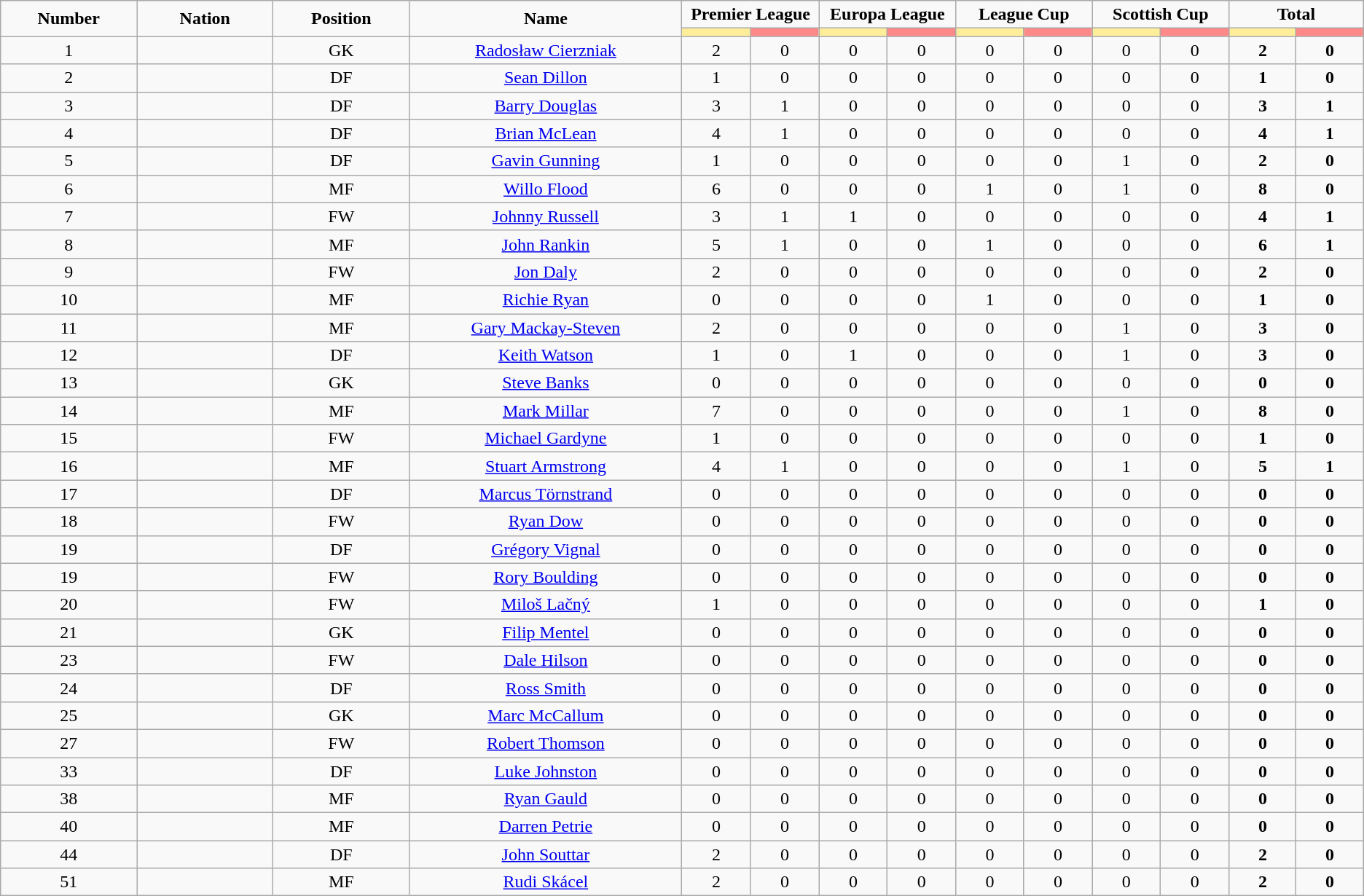<table class="wikitable" style="text-align:center;">
<tr style="text-align:center;">
<td rowspan="2"  style="width:10%; "><strong>Number</strong></td>
<td rowspan="2"  style="width:10%; "><strong>Nation</strong></td>
<td rowspan="2"  style="width:10%; "><strong>Position</strong></td>
<td rowspan="2"  style="width:20%; "><strong>Name</strong></td>
<td colspan="2"><strong>Premier League</strong></td>
<td colspan="2"><strong>Europa League</strong></td>
<td colspan="2"><strong>League Cup</strong></td>
<td colspan="2"><strong>Scottish Cup</strong></td>
<td colspan="2"><strong>Total </strong></td>
</tr>
<tr>
<th style="width:60px; background:#fe9;"></th>
<th style="width:60px; background:#ff8888;"></th>
<th style="width:60px; background:#fe9;"></th>
<th style="width:60px; background:#ff8888;"></th>
<th style="width:60px; background:#fe9;"></th>
<th style="width:60px; background:#ff8888;"></th>
<th style="width:60px; background:#fe9;"></th>
<th style="width:60px; background:#ff8888;"></th>
<th style="width:60px; background:#fe9;"></th>
<th style="width:60px; background:#ff8888;"></th>
</tr>
<tr>
<td>1</td>
<td></td>
<td>GK</td>
<td><a href='#'>Radosław Cierzniak</a></td>
<td>2</td>
<td>0</td>
<td>0</td>
<td>0</td>
<td>0</td>
<td>0</td>
<td>0</td>
<td>0</td>
<td><strong>2</strong></td>
<td><strong>0</strong></td>
</tr>
<tr>
<td>2</td>
<td></td>
<td>DF</td>
<td><a href='#'>Sean Dillon</a></td>
<td>1</td>
<td>0</td>
<td>0</td>
<td>0</td>
<td>0</td>
<td>0</td>
<td>0</td>
<td>0</td>
<td><strong>1</strong></td>
<td><strong>0</strong></td>
</tr>
<tr>
<td>3</td>
<td></td>
<td>DF</td>
<td><a href='#'>Barry Douglas</a></td>
<td>3</td>
<td>1</td>
<td>0</td>
<td>0</td>
<td>0</td>
<td>0</td>
<td>0</td>
<td>0</td>
<td><strong>3</strong></td>
<td><strong>1</strong></td>
</tr>
<tr>
<td>4</td>
<td></td>
<td>DF</td>
<td><a href='#'>Brian McLean</a></td>
<td>4</td>
<td>1</td>
<td>0</td>
<td>0</td>
<td>0</td>
<td>0</td>
<td>0</td>
<td>0</td>
<td><strong>4</strong></td>
<td><strong>1</strong></td>
</tr>
<tr>
<td>5</td>
<td></td>
<td>DF</td>
<td><a href='#'>Gavin Gunning</a></td>
<td>1</td>
<td>0</td>
<td>0</td>
<td>0</td>
<td>0</td>
<td>0</td>
<td>1</td>
<td>0</td>
<td><strong>2</strong></td>
<td><strong>0</strong></td>
</tr>
<tr>
<td>6</td>
<td></td>
<td>MF</td>
<td><a href='#'>Willo Flood</a></td>
<td>6</td>
<td>0</td>
<td>0</td>
<td>0</td>
<td>1</td>
<td>0</td>
<td>1</td>
<td>0</td>
<td><strong>8</strong></td>
<td><strong>0</strong></td>
</tr>
<tr>
<td>7</td>
<td></td>
<td>FW</td>
<td><a href='#'>Johnny Russell</a></td>
<td>3</td>
<td>1</td>
<td>1</td>
<td>0</td>
<td>0</td>
<td>0</td>
<td>0</td>
<td>0</td>
<td><strong>4</strong></td>
<td><strong>1</strong></td>
</tr>
<tr>
<td>8</td>
<td></td>
<td>MF</td>
<td><a href='#'>John Rankin</a></td>
<td>5</td>
<td>1</td>
<td>0</td>
<td>0</td>
<td>1</td>
<td>0</td>
<td>0</td>
<td>0</td>
<td><strong>6</strong></td>
<td><strong>1</strong></td>
</tr>
<tr>
<td>9</td>
<td></td>
<td>FW</td>
<td><a href='#'>Jon Daly</a></td>
<td>2</td>
<td>0</td>
<td>0</td>
<td>0</td>
<td>0</td>
<td>0</td>
<td>0</td>
<td>0</td>
<td><strong>2</strong></td>
<td><strong>0</strong></td>
</tr>
<tr>
<td>10</td>
<td></td>
<td>MF</td>
<td><a href='#'>Richie Ryan</a></td>
<td>0</td>
<td>0</td>
<td>0</td>
<td>0</td>
<td>1</td>
<td>0</td>
<td>0</td>
<td>0</td>
<td><strong>1</strong></td>
<td><strong>0</strong></td>
</tr>
<tr>
<td>11</td>
<td></td>
<td>MF</td>
<td><a href='#'>Gary Mackay-Steven</a></td>
<td>2</td>
<td>0</td>
<td>0</td>
<td>0</td>
<td>0</td>
<td>0</td>
<td>1</td>
<td>0</td>
<td><strong>3</strong></td>
<td><strong>0</strong></td>
</tr>
<tr>
<td>12</td>
<td></td>
<td>DF</td>
<td><a href='#'>Keith Watson</a></td>
<td>1</td>
<td>0</td>
<td>1</td>
<td>0</td>
<td>0</td>
<td>0</td>
<td>1</td>
<td>0</td>
<td><strong>3</strong></td>
<td><strong>0</strong></td>
</tr>
<tr>
<td>13</td>
<td></td>
<td>GK</td>
<td><a href='#'>Steve Banks</a></td>
<td>0</td>
<td>0</td>
<td>0</td>
<td>0</td>
<td>0</td>
<td>0</td>
<td>0</td>
<td>0</td>
<td><strong>0</strong></td>
<td><strong>0</strong></td>
</tr>
<tr>
<td>14</td>
<td></td>
<td>MF</td>
<td><a href='#'>Mark Millar</a></td>
<td>7</td>
<td>0</td>
<td>0</td>
<td>0</td>
<td>0</td>
<td>0</td>
<td>1</td>
<td>0</td>
<td><strong>8</strong></td>
<td><strong>0</strong></td>
</tr>
<tr>
<td>15</td>
<td></td>
<td>FW</td>
<td><a href='#'>Michael Gardyne</a></td>
<td>1</td>
<td>0</td>
<td>0</td>
<td>0</td>
<td>0</td>
<td>0</td>
<td>0</td>
<td>0</td>
<td><strong>1</strong></td>
<td><strong>0</strong></td>
</tr>
<tr>
<td>16</td>
<td></td>
<td>MF</td>
<td><a href='#'>Stuart Armstrong</a></td>
<td>4</td>
<td>1</td>
<td>0</td>
<td>0</td>
<td>0</td>
<td>0</td>
<td>1</td>
<td>0</td>
<td><strong>5</strong></td>
<td><strong>1</strong></td>
</tr>
<tr>
<td>17</td>
<td></td>
<td>DF</td>
<td><a href='#'>Marcus Törnstrand</a></td>
<td>0</td>
<td>0</td>
<td>0</td>
<td>0</td>
<td>0</td>
<td>0</td>
<td>0</td>
<td>0</td>
<td><strong>0</strong></td>
<td><strong>0</strong></td>
</tr>
<tr>
<td>18</td>
<td></td>
<td>FW</td>
<td><a href='#'>Ryan Dow</a></td>
<td>0</td>
<td>0</td>
<td>0</td>
<td>0</td>
<td>0</td>
<td>0</td>
<td>0</td>
<td>0</td>
<td><strong>0</strong></td>
<td><strong>0</strong></td>
</tr>
<tr>
<td>19</td>
<td></td>
<td>DF</td>
<td><a href='#'>Grégory Vignal</a></td>
<td>0</td>
<td>0</td>
<td>0</td>
<td>0</td>
<td>0</td>
<td>0</td>
<td>0</td>
<td>0</td>
<td><strong>0</strong></td>
<td><strong>0</strong></td>
</tr>
<tr>
<td>19</td>
<td></td>
<td>FW</td>
<td><a href='#'>Rory Boulding</a></td>
<td>0</td>
<td>0</td>
<td>0</td>
<td>0</td>
<td>0</td>
<td>0</td>
<td>0</td>
<td>0</td>
<td><strong>0</strong></td>
<td><strong>0</strong></td>
</tr>
<tr>
<td>20</td>
<td></td>
<td>FW</td>
<td><a href='#'>Miloš Lačný</a></td>
<td>1</td>
<td>0</td>
<td>0</td>
<td>0</td>
<td>0</td>
<td>0</td>
<td>0</td>
<td>0</td>
<td><strong>1</strong></td>
<td><strong>0</strong></td>
</tr>
<tr>
<td>21</td>
<td></td>
<td>GK</td>
<td><a href='#'>Filip Mentel</a></td>
<td>0</td>
<td>0</td>
<td>0</td>
<td>0</td>
<td>0</td>
<td>0</td>
<td>0</td>
<td>0</td>
<td><strong>0</strong></td>
<td><strong>0</strong></td>
</tr>
<tr>
<td>23</td>
<td></td>
<td>FW</td>
<td><a href='#'>Dale Hilson</a></td>
<td>0</td>
<td>0</td>
<td>0</td>
<td>0</td>
<td>0</td>
<td>0</td>
<td>0</td>
<td>0</td>
<td><strong>0</strong></td>
<td><strong>0</strong></td>
</tr>
<tr>
<td>24</td>
<td></td>
<td>DF</td>
<td><a href='#'>Ross Smith</a></td>
<td>0</td>
<td>0</td>
<td>0</td>
<td>0</td>
<td>0</td>
<td>0</td>
<td>0</td>
<td>0</td>
<td><strong>0</strong></td>
<td><strong>0</strong></td>
</tr>
<tr>
<td>25</td>
<td></td>
<td>GK</td>
<td><a href='#'>Marc McCallum</a></td>
<td>0</td>
<td>0</td>
<td>0</td>
<td>0</td>
<td>0</td>
<td>0</td>
<td>0</td>
<td>0</td>
<td><strong>0</strong></td>
<td><strong>0</strong></td>
</tr>
<tr>
<td>27</td>
<td></td>
<td>FW</td>
<td><a href='#'>Robert Thomson</a></td>
<td>0</td>
<td>0</td>
<td>0</td>
<td>0</td>
<td>0</td>
<td>0</td>
<td>0</td>
<td>0</td>
<td><strong>0</strong></td>
<td><strong>0</strong></td>
</tr>
<tr>
<td>33</td>
<td></td>
<td>DF</td>
<td><a href='#'>Luke Johnston</a></td>
<td>0</td>
<td>0</td>
<td>0</td>
<td>0</td>
<td>0</td>
<td>0</td>
<td>0</td>
<td>0</td>
<td><strong>0</strong></td>
<td><strong>0</strong></td>
</tr>
<tr>
<td>38</td>
<td></td>
<td>MF</td>
<td><a href='#'>Ryan Gauld</a></td>
<td>0</td>
<td>0</td>
<td>0</td>
<td>0</td>
<td>0</td>
<td>0</td>
<td>0</td>
<td>0</td>
<td><strong>0</strong></td>
<td><strong>0</strong></td>
</tr>
<tr>
<td>40</td>
<td></td>
<td>MF</td>
<td><a href='#'>Darren Petrie</a></td>
<td>0</td>
<td>0</td>
<td>0</td>
<td>0</td>
<td>0</td>
<td>0</td>
<td>0</td>
<td>0</td>
<td><strong>0</strong></td>
<td><strong>0</strong></td>
</tr>
<tr>
<td>44</td>
<td></td>
<td>DF</td>
<td><a href='#'>John Souttar</a></td>
<td>2</td>
<td>0</td>
<td>0</td>
<td>0</td>
<td>0</td>
<td>0</td>
<td>0</td>
<td>0</td>
<td><strong>2</strong></td>
<td><strong>0</strong></td>
</tr>
<tr>
<td>51</td>
<td></td>
<td>MF</td>
<td><a href='#'>Rudi Skácel</a></td>
<td>2</td>
<td>0</td>
<td>0</td>
<td>0</td>
<td>0</td>
<td>0</td>
<td>0</td>
<td>0</td>
<td><strong>2</strong></td>
<td><strong>0</strong></td>
</tr>
</table>
